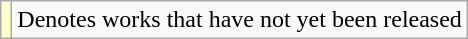<table class="wikitable">
<tr>
<td style="background:#FFFFCC;"></td>
<td>Denotes works that have not yet been released</td>
</tr>
</table>
